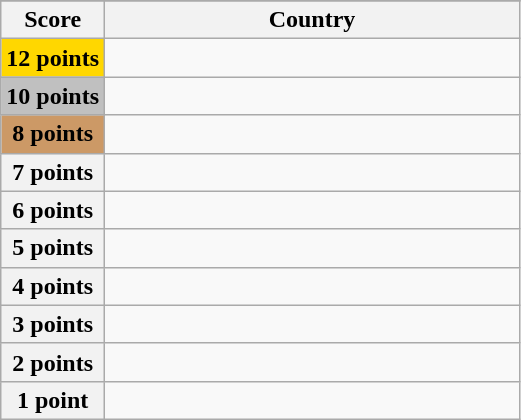<table class="wikitable">
<tr>
</tr>
<tr>
<th scope="col" width="20%">Score</th>
<th scope="col">Country</th>
</tr>
<tr>
<th scope="row" style="background:gold">12 points</th>
<td></td>
</tr>
<tr>
<th scope="row" style="background:silver">10 points</th>
<td></td>
</tr>
<tr>
<th scope="row" style="background:#CC9966">8 points</th>
<td></td>
</tr>
<tr>
<th scope="row">7 points</th>
<td></td>
</tr>
<tr>
<th scope="row">6 points</th>
<td></td>
</tr>
<tr>
<th scope="row">5 points</th>
<td></td>
</tr>
<tr>
<th scope="row">4 points</th>
<td></td>
</tr>
<tr>
<th scope="row">3 points</th>
<td></td>
</tr>
<tr>
<th scope="row">2 points</th>
<td></td>
</tr>
<tr>
<th scope="row">1 point</th>
<td></td>
</tr>
</table>
